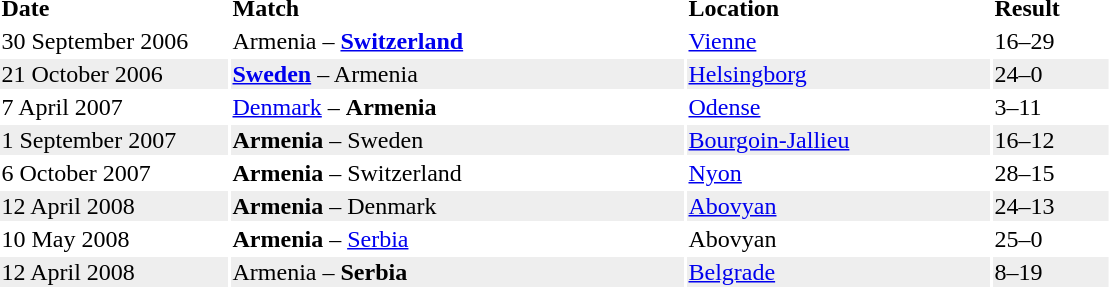<table>
<tr ---->
<td width="150"><strong>Date</strong></td>
<td width="300"><strong>Match</strong></td>
<td width="200"><strong>Location</strong></td>
<td width="75"><strong>Result</strong></td>
</tr>
<tr ---->
<td>30 September 2006</td>
<td>Armenia – <strong><a href='#'>Switzerland</a></strong></td>
<td><a href='#'>Vienne</a></td>
<td>16–29</td>
</tr>
<tr ---- bgcolor="#eeeeee">
<td>21 October 2006</td>
<td><strong><a href='#'>Sweden</a></strong> – Armenia</td>
<td><a href='#'>Helsingborg</a></td>
<td>24–0</td>
</tr>
<tr ---->
<td>7 April 2007</td>
<td><a href='#'>Denmark</a> – <strong>Armenia</strong></td>
<td><a href='#'>Odense</a></td>
<td>3–11</td>
</tr>
<tr ---- bgcolor="#eeeeee">
<td>1 September 2007</td>
<td><strong>Armenia</strong> – Sweden</td>
<td><a href='#'>Bourgoin-Jallieu</a></td>
<td>16–12</td>
</tr>
<tr ---->
<td>6 October 2007</td>
<td><strong>Armenia</strong> – Switzerland</td>
<td><a href='#'>Nyon</a></td>
<td>28–15</td>
</tr>
<tr ---- bgcolor="#eeeeee">
<td>12 April 2008</td>
<td><strong>Armenia</strong> – Denmark</td>
<td><a href='#'>Abovyan</a></td>
<td>24–13</td>
</tr>
<tr ---->
<td>10 May 2008</td>
<td><strong>Armenia</strong> – <a href='#'>Serbia</a></td>
<td>Abovyan</td>
<td>25–0</td>
</tr>
<tr ---- bgcolor="#eeeeee">
<td>12 April 2008</td>
<td>Armenia – <strong>Serbia</strong></td>
<td><a href='#'>Belgrade</a></td>
<td>8–19</td>
</tr>
</table>
